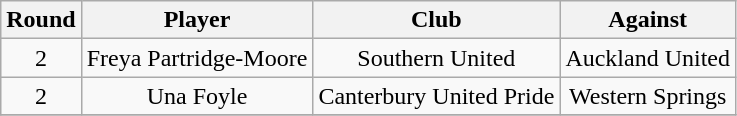<table class="wikitable" style="text-align:center;">
<tr>
<th>Round</th>
<th>Player</th>
<th>Club</th>
<th>Against</th>
</tr>
<tr>
<td>2</td>
<td>Freya Partridge-Moore</td>
<td>Southern United</td>
<td>Auckland United</td>
</tr>
<tr>
<td>2</td>
<td>Una Foyle</td>
<td>Canterbury United Pride</td>
<td>Western Springs</td>
</tr>
<tr>
</tr>
</table>
